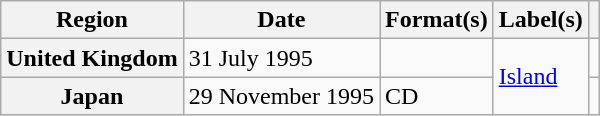<table class="wikitable plainrowheaders">
<tr>
<th scope="col">Region</th>
<th scope="col">Date</th>
<th scope="col">Format(s)</th>
<th scope="col">Label(s)</th>
<th scope="col"></th>
</tr>
<tr>
<th scope="row">United Kingdom</th>
<td>31 July 1995</td>
<td></td>
<td rowspan="2"><a href='#'>Island</a></td>
<td></td>
</tr>
<tr>
<th scope="row">Japan</th>
<td>29 November 1995</td>
<td>CD</td>
<td></td>
</tr>
</table>
